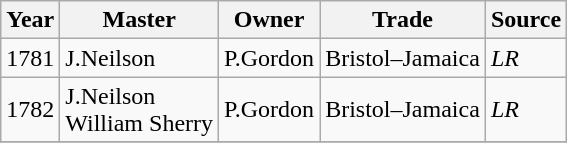<table class=" wikitable">
<tr>
<th>Year</th>
<th>Master</th>
<th>Owner</th>
<th>Trade</th>
<th>Source</th>
</tr>
<tr>
<td>1781</td>
<td>J.Neilson</td>
<td>P.Gordon</td>
<td>Bristol–Jamaica</td>
<td><em>LR</em></td>
</tr>
<tr>
<td>1782</td>
<td>J.Neilson<br>William Sherry</td>
<td>P.Gordon</td>
<td>Bristol–Jamaica</td>
<td><em>LR</em></td>
</tr>
<tr>
</tr>
</table>
